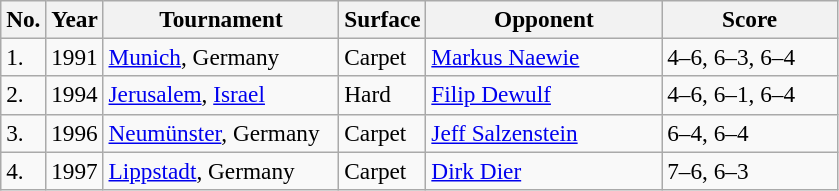<table class="sortable wikitable" style=font-size:97%>
<tr>
<th width=20>No.</th>
<th width=30>Year</th>
<th width=150>Tournament</th>
<th width=50>Surface</th>
<th width=150>Opponent</th>
<th width=110>Score</th>
</tr>
<tr>
<td>1.</td>
<td>1991</td>
<td><a href='#'>Munich</a>, Germany</td>
<td>Carpet</td>
<td> <a href='#'>Markus Naewie</a></td>
<td>4–6, 6–3, 6–4</td>
</tr>
<tr>
<td>2.</td>
<td>1994</td>
<td><a href='#'>Jerusalem</a>, <a href='#'>Israel</a></td>
<td>Hard</td>
<td> <a href='#'>Filip Dewulf</a></td>
<td>4–6, 6–1, 6–4</td>
</tr>
<tr>
<td>3.</td>
<td>1996</td>
<td><a href='#'>Neumünster</a>, Germany</td>
<td>Carpet</td>
<td> <a href='#'>Jeff Salzenstein</a></td>
<td>6–4, 6–4</td>
</tr>
<tr>
<td>4.</td>
<td>1997</td>
<td><a href='#'>Lippstadt</a>, Germany</td>
<td>Carpet</td>
<td> <a href='#'>Dirk Dier</a></td>
<td>7–6, 6–3</td>
</tr>
</table>
